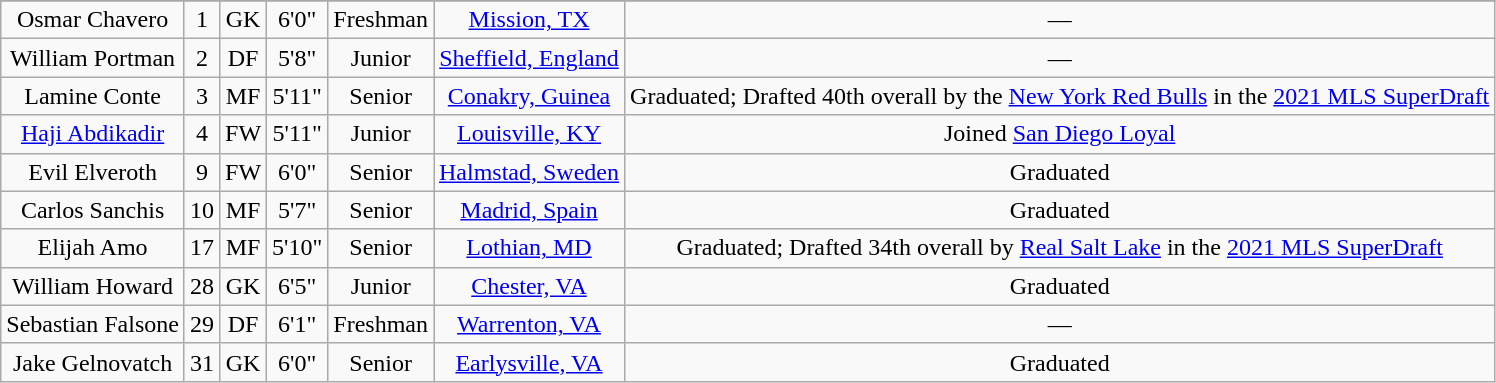<table class="wikitable sortable" border="1" style="text-align:center;">
<tr align=center>
</tr>
<tr>
<td>Osmar Chavero</td>
<td>1</td>
<td>GK</td>
<td>6'0"</td>
<td>Freshman</td>
<td><a href='#'>Mission, TX</a></td>
<td>—</td>
</tr>
<tr>
<td>William Portman</td>
<td>2</td>
<td>DF</td>
<td>5'8"</td>
<td>Junior</td>
<td><a href='#'>Sheffield, England</a></td>
<td>—</td>
</tr>
<tr>
<td>Lamine Conte</td>
<td>3</td>
<td>MF</td>
<td>5'11"</td>
<td> Senior</td>
<td><a href='#'>Conakry, Guinea</a></td>
<td>Graduated; Drafted 40th overall by the <a href='#'>New York Red Bulls</a> in the <a href='#'>2021 MLS SuperDraft</a></td>
</tr>
<tr>
<td><a href='#'>Haji Abdikadir</a></td>
<td>4</td>
<td>FW</td>
<td>5'11"</td>
<td>Junior</td>
<td><a href='#'>Louisville, KY</a></td>
<td>Joined <a href='#'>San Diego Loyal</a></td>
</tr>
<tr>
<td>Evil Elveroth</td>
<td>9</td>
<td>FW</td>
<td>6'0"</td>
<td>Senior</td>
<td><a href='#'>Halmstad, Sweden</a></td>
<td>Graduated</td>
</tr>
<tr>
<td>Carlos Sanchis</td>
<td>10</td>
<td>MF</td>
<td>5'7"</td>
<td>Senior</td>
<td><a href='#'>Madrid, Spain</a></td>
<td>Graduated</td>
</tr>
<tr>
<td>Elijah Amo</td>
<td>17</td>
<td>MF</td>
<td>5'10"</td>
<td>Senior</td>
<td><a href='#'>Lothian, MD</a></td>
<td>Graduated; Drafted 34th overall by <a href='#'>Real Salt Lake</a> in the <a href='#'>2021 MLS SuperDraft</a></td>
</tr>
<tr>
<td>William Howard</td>
<td>28</td>
<td>GK</td>
<td>6'5"</td>
<td> Junior</td>
<td><a href='#'>Chester, VA</a></td>
<td>Graduated</td>
</tr>
<tr>
<td>Sebastian Falsone</td>
<td>29</td>
<td>DF</td>
<td>6'1"</td>
<td>Freshman</td>
<td><a href='#'>Warrenton, VA</a></td>
<td>—</td>
</tr>
<tr>
<td>Jake Gelnovatch</td>
<td>31</td>
<td>GK</td>
<td>6'0"</td>
<td> Senior</td>
<td><a href='#'>Earlysville, VA</a></td>
<td>Graduated</td>
</tr>
</table>
